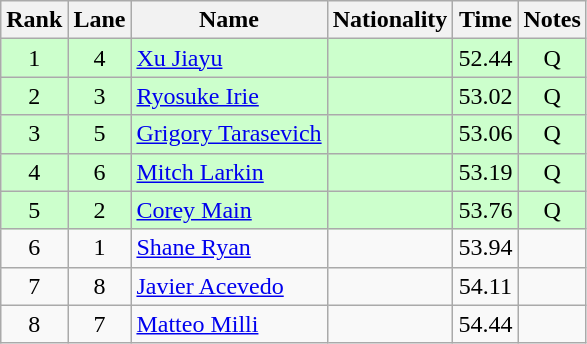<table class="wikitable sortable" style="text-align:center">
<tr>
<th>Rank</th>
<th>Lane</th>
<th>Name</th>
<th>Nationality</th>
<th>Time</th>
<th>Notes</th>
</tr>
<tr bgcolor=ccffcc>
<td>1</td>
<td>4</td>
<td align=left><a href='#'>Xu Jiayu</a></td>
<td align=left></td>
<td>52.44</td>
<td>Q</td>
</tr>
<tr bgcolor=ccffcc>
<td>2</td>
<td>3</td>
<td align=left><a href='#'>Ryosuke Irie</a></td>
<td align=left></td>
<td>53.02</td>
<td>Q</td>
</tr>
<tr bgcolor=ccffcc>
<td>3</td>
<td>5</td>
<td align=left><a href='#'>Grigory Tarasevich</a></td>
<td align=left></td>
<td>53.06</td>
<td>Q</td>
</tr>
<tr bgcolor=ccffcc>
<td>4</td>
<td>6</td>
<td align=left><a href='#'>Mitch Larkin</a></td>
<td align=left></td>
<td>53.19</td>
<td>Q</td>
</tr>
<tr bgcolor=ccffcc>
<td>5</td>
<td>2</td>
<td align=left><a href='#'>Corey Main</a></td>
<td align=left></td>
<td>53.76</td>
<td>Q</td>
</tr>
<tr>
<td>6</td>
<td>1</td>
<td align=left><a href='#'>Shane Ryan</a></td>
<td align=left></td>
<td>53.94</td>
<td></td>
</tr>
<tr>
<td>7</td>
<td>8</td>
<td align=left><a href='#'>Javier Acevedo</a></td>
<td align=left></td>
<td>54.11</td>
<td></td>
</tr>
<tr>
<td>8</td>
<td>7</td>
<td align=left><a href='#'>Matteo Milli</a></td>
<td align=left></td>
<td>54.44</td>
<td></td>
</tr>
</table>
